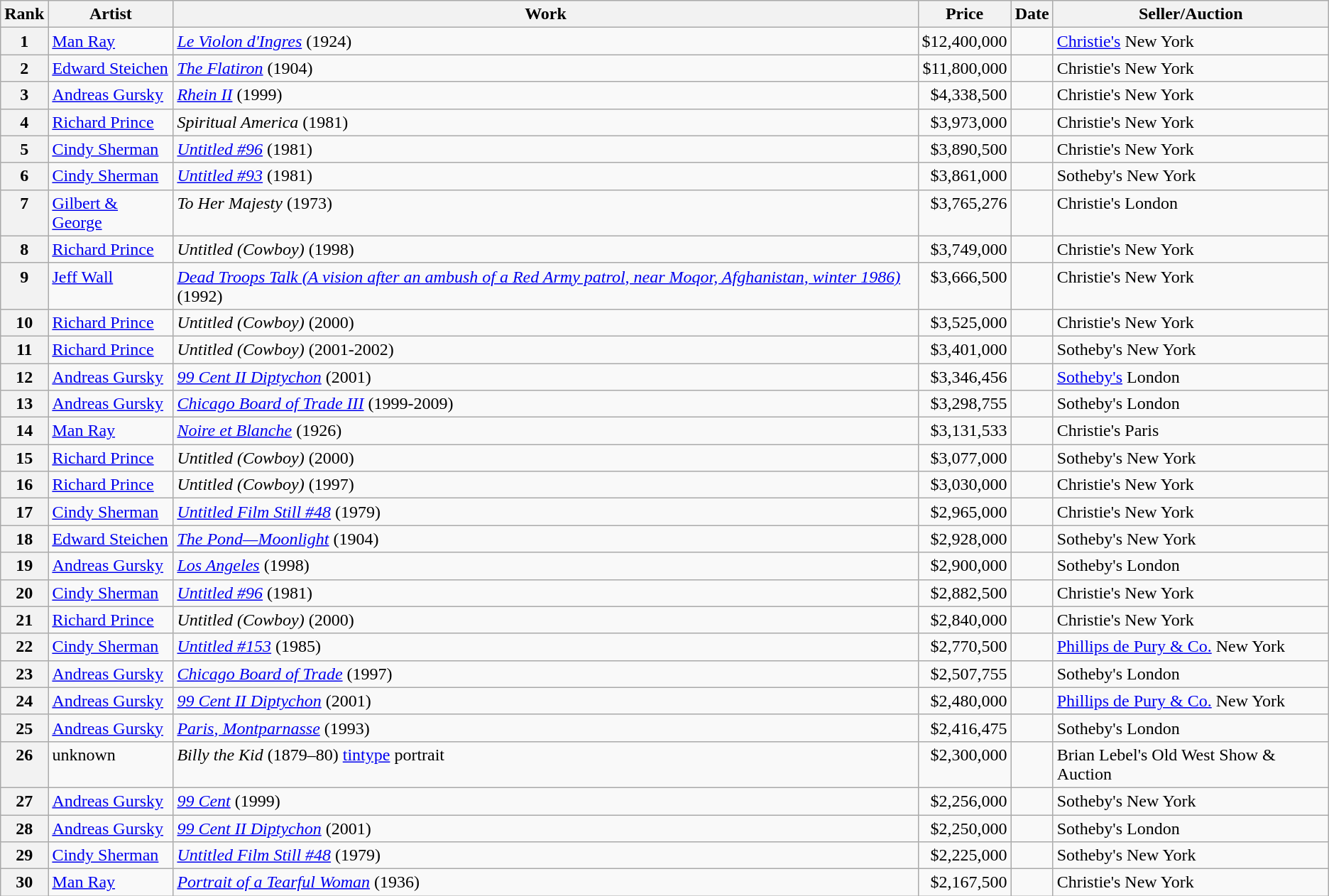<table class="wikitable sortable" style="font-size:100%;">
<tr>
<th>Rank</th>
<th width="110px">Artist</th>
<th>Work</th>
<th data-sort-type="currency">Price</th>
<th data-sort-type="text">Date</th>
<th>Seller/Auction</th>
</tr>
<tr valign="top">
<th>1</th>
<td><a href='#'>Man Ray</a></td>
<td><em><a href='#'>Le Violon d'Ingres</a></em> (1924)</td>
<td align=right>$12,400,000</td>
<td></td>
<td><a href='#'>Christie's</a> New York</td>
</tr>
<tr valign="top">
<th>2</th>
<td><a href='#'>Edward Steichen</a></td>
<td><em><a href='#'>The Flatiron</a></em> (1904)</td>
<td align=right>$11,800,000</td>
<td></td>
<td>Christie's New York</td>
</tr>
<tr valign="top">
<th>3</th>
<td><a href='#'>Andreas Gursky</a></td>
<td><em><a href='#'>Rhein II</a></em> (1999)</td>
<td align=right>$4,338,500</td>
<td></td>
<td>Christie's New York</td>
</tr>
<tr valign="top">
<th>4</th>
<td><a href='#'>Richard Prince</a></td>
<td><em>Spiritual America</em>  (1981)</td>
<td align=right>$3,973,000</td>
<td></td>
<td>Christie's New York</td>
</tr>
<tr valign="top">
<th>5</th>
<td><a href='#'>Cindy Sherman</a></td>
<td><em><a href='#'>Untitled #96</a></em>  (1981)</td>
<td align=right>$3,890,500</td>
<td></td>
<td>Christie's New York</td>
</tr>
<tr valign="top">
<th>6</th>
<td><a href='#'>Cindy Sherman</a></td>
<td><em><a href='#'>Untitled #93</a></em>  (1981)</td>
<td align=right>$3,861,000</td>
<td></td>
<td>Sotheby's New York</td>
</tr>
<tr valign="top">
<th>7</th>
<td><a href='#'>Gilbert & George</a></td>
<td><em>To Her Majesty</em> (1973)</td>
<td align=right>$3,765,276</td>
<td></td>
<td>Christie's London</td>
</tr>
<tr valign="top">
<th>8</th>
<td><a href='#'>Richard Prince</a></td>
<td><em>Untitled (Cowboy)</em> (1998)</td>
<td align=right>$3,749,000</td>
<td></td>
<td>Christie's New York</td>
</tr>
<tr valign="top">
<th>9</th>
<td><a href='#'>Jeff Wall</a></td>
<td><em><a href='#'>Dead Troops Talk (A vision after an ambush of a Red Army patrol, near Moqor, Afghanistan, winter 1986)</a></em> (1992)</td>
<td align=right>$3,666,500</td>
<td></td>
<td>Christie's New York</td>
</tr>
<tr valign="top">
<th>10</th>
<td><a href='#'>Richard Prince</a></td>
<td><em>Untitled (Cowboy)</em> (2000)</td>
<td align=right>$3,525,000</td>
<td></td>
<td>Christie's New York</td>
</tr>
<tr valign="top">
<th>11</th>
<td><a href='#'>Richard Prince</a></td>
<td><em>Untitled (Cowboy)</em> (2001-2002)</td>
<td align=right>$3,401,000</td>
<td></td>
<td>Sotheby's New York</td>
</tr>
<tr valign="top">
<th>12</th>
<td><a href='#'>Andreas Gursky</a></td>
<td><em><a href='#'>99 Cent II Diptychon</a></em> (2001)</td>
<td align=right>$3,346,456</td>
<td></td>
<td><a href='#'>Sotheby's</a> London</td>
</tr>
<tr valign="top">
<th>13</th>
<td><a href='#'>Andreas Gursky</a></td>
<td><em><a href='#'>Chicago Board of Trade III</a></em> (1999-2009)</td>
<td align=right>$3,298,755</td>
<td></td>
<td>Sotheby's London</td>
</tr>
<tr valign="top">
<th>14</th>
<td><a href='#'>Man Ray</a></td>
<td><em><a href='#'>Noire et Blanche</a></em> (1926)</td>
<td align=right>$3,131,533</td>
<td></td>
<td>Christie's Paris</td>
</tr>
<tr valign="top">
<th>15</th>
<td><a href='#'>Richard Prince</a></td>
<td><em>Untitled (Cowboy)</em> (2000)</td>
<td align=right>$3,077,000</td>
<td></td>
<td>Sotheby's New York</td>
</tr>
<tr valign="top">
<th>16</th>
<td><a href='#'>Richard Prince</a></td>
<td><em>Untitled (Cowboy)</em> (1997)</td>
<td align=right>$3,030,000</td>
<td></td>
<td>Christie's New York</td>
</tr>
<tr valign="top">
<th>17</th>
<td><a href='#'>Cindy Sherman</a></td>
<td><em><a href='#'>Untitled Film Still #48</a></em> (1979)</td>
<td align=right>$2,965,000</td>
<td></td>
<td>Christie's New York</td>
</tr>
<tr valign="top">
<th>18</th>
<td><a href='#'>Edward Steichen</a></td>
<td><em><a href='#'>The Pond—Moonlight</a></em> (1904)</td>
<td align=right>$2,928,000</td>
<td></td>
<td>Sotheby's New York</td>
</tr>
<tr valign="top">
<th>19</th>
<td><a href='#'>Andreas Gursky</a></td>
<td><em><a href='#'>Los Angeles</a></em> (1998)</td>
<td align=right>$2,900,000</td>
<td></td>
<td>Sotheby's London</td>
</tr>
<tr valign="top">
<th>20</th>
<td><a href='#'>Cindy Sherman</a></td>
<td><em><a href='#'>Untitled #96</a></em> (1981)</td>
<td align=right>$2,882,500</td>
<td></td>
<td>Christie's New York</td>
</tr>
<tr valign="top">
<th>21</th>
<td><a href='#'>Richard Prince</a></td>
<td><em>Untitled (Cowboy)</em> (2000)</td>
<td align=right>$2,840,000</td>
<td></td>
<td>Christie's New York</td>
</tr>
<tr valign="top">
<th>22</th>
<td><a href='#'>Cindy Sherman</a></td>
<td><em><a href='#'>Untitled #153</a></em> (1985)</td>
<td align=right>$2,770,500</td>
<td></td>
<td><a href='#'>Phillips de Pury & Co.</a> New York</td>
</tr>
<tr valign="top">
<th>23</th>
<td><a href='#'>Andreas Gursky</a></td>
<td><em><a href='#'>Chicago Board of Trade</a></em> (1997)</td>
<td align=right>$2,507,755</td>
<td></td>
<td>Sotheby's London</td>
</tr>
<tr valign="top">
<th>24</th>
<td><a href='#'>Andreas Gursky</a></td>
<td><em><a href='#'>99 Cent II Diptychon</a></em> (2001)</td>
<td align=right>$2,480,000</td>
<td></td>
<td><a href='#'>Phillips de Pury & Co.</a> New York</td>
</tr>
<tr valign="top">
<th>25</th>
<td><a href='#'>Andreas Gursky</a></td>
<td><em><a href='#'>Paris, Montparnasse</a></em> (1993)</td>
<td align=right>$2,416,475</td>
<td></td>
<td>Sotheby's London</td>
</tr>
<tr valign="top">
<th>26</th>
<td>unknown</td>
<td><em>Billy the Kid</em> (1879–80) <a href='#'>tintype</a> portrait</td>
<td align=right>$2,300,000</td>
<td></td>
<td>Brian Lebel's Old West Show & Auction</td>
</tr>
<tr valign="top">
<th>27</th>
<td><a href='#'>Andreas Gursky</a></td>
<td><em><a href='#'>99 Cent</a></em> (1999)</td>
<td align=right>$2,256,000</td>
<td></td>
<td>Sotheby's New York</td>
</tr>
<tr valign="top">
<th>28</th>
<td><a href='#'>Andreas Gursky</a></td>
<td><em><a href='#'>99 Cent II Diptychon</a></em> (2001)</td>
<td align=right>$2,250,000</td>
<td></td>
<td>Sotheby's London</td>
</tr>
<tr valign="top">
<th>29</th>
<td><a href='#'>Cindy Sherman</a></td>
<td><em><a href='#'>Untitled Film Still #48</a></em> (1979)</td>
<td align=right>$2,225,000</td>
<td></td>
<td>Sotheby's New York</td>
</tr>
<tr valign="top">
<th>30</th>
<td><a href='#'>Man Ray</a></td>
<td><em><a href='#'>Portrait of a Tearful Woman</a></em> (1936)</td>
<td align=right>$2,167,500</td>
<td></td>
<td>Christie's New York</td>
</tr>
</table>
